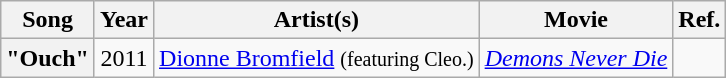<table class="wikitable plainrowheaders" style="text-align:center;">
<tr>
<th scope="col">Song</th>
<th scope="col">Year</th>
<th scope="col">Artist(s)</th>
<th scope="col">Movie</th>
<th scope="col">Ref.</th>
</tr>
<tr>
<th scope="row">"Ouch"</th>
<td>2011</td>
<td><a href='#'>Dionne Bromfield</a> <small>(featuring Cleo.)</small></td>
<td><em><a href='#'>Demons Never Die</a></em></td>
<td></td>
</tr>
</table>
